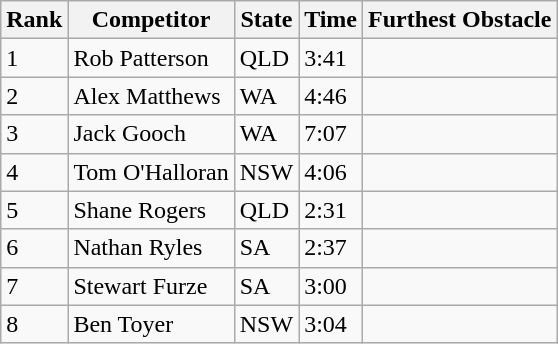<table class="wikitable sortable mw-collapsible">
<tr>
<th>Rank</th>
<th>Competitor</th>
<th>State</th>
<th>Time</th>
<th>Furthest Obstacle</th>
</tr>
<tr>
<td>1</td>
<td>Rob Patterson</td>
<td>QLD</td>
<td>3:41</td>
<td></td>
</tr>
<tr>
<td>2</td>
<td>Alex Matthews</td>
<td>WA</td>
<td>4:46</td>
<td></td>
</tr>
<tr>
<td>3</td>
<td>Jack Gooch</td>
<td>WA</td>
<td>7:07</td>
<td></td>
</tr>
<tr>
<td>4</td>
<td>Tom O'Halloran</td>
<td>NSW</td>
<td>4:06</td>
<td></td>
</tr>
<tr>
<td>5</td>
<td>Shane Rogers</td>
<td>QLD</td>
<td>2:31</td>
<td></td>
</tr>
<tr>
<td>6</td>
<td>Nathan Ryles</td>
<td>SA</td>
<td>2:37</td>
<td></td>
</tr>
<tr>
<td>7</td>
<td>Stewart Furze</td>
<td>SA</td>
<td>3:00</td>
<td></td>
</tr>
<tr>
<td>8</td>
<td>Ben Toyer</td>
<td>NSW</td>
<td>3:04</td>
<td></td>
</tr>
</table>
